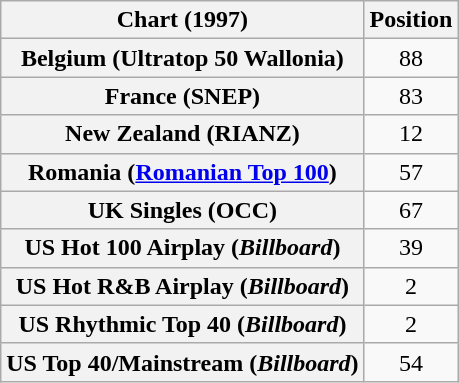<table class="wikitable sortable plainrowheaders" style="text-align:center">
<tr>
<th>Chart (1997)</th>
<th>Position</th>
</tr>
<tr>
<th scope="row">Belgium (Ultratop 50 Wallonia)</th>
<td>88</td>
</tr>
<tr>
<th scope="row">France (SNEP)</th>
<td>83</td>
</tr>
<tr>
<th scope="row">New Zealand (RIANZ)</th>
<td>12</td>
</tr>
<tr>
<th scope="row">Romania (<a href='#'>Romanian Top 100</a>)</th>
<td>57</td>
</tr>
<tr>
<th scope="row">UK Singles (OCC)</th>
<td>67</td>
</tr>
<tr>
<th scope="row">US Hot 100 Airplay (<em>Billboard</em>)</th>
<td>39</td>
</tr>
<tr>
<th scope="row">US Hot R&B Airplay (<em>Billboard</em>)</th>
<td>2</td>
</tr>
<tr>
<th scope="row">US Rhythmic Top 40 (<em>Billboard</em>)</th>
<td>2</td>
</tr>
<tr>
<th scope="row">US Top 40/Mainstream (<em>Billboard</em>)</th>
<td>54</td>
</tr>
</table>
